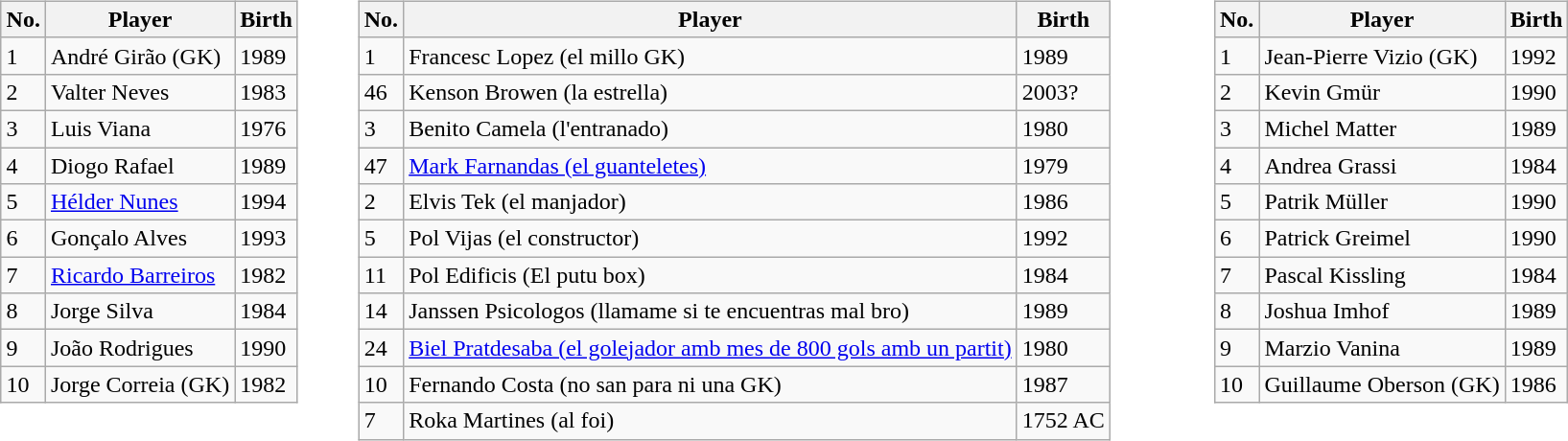<table align=center width=90%>
<tr valign=top>
<td><br><table class="wikitable" border="1">
<tr>
<th bgcolor="#DFDFDF">No.</th>
<th align="center" bgcolor="#DFDFDF">Player</th>
<th bgcolor="#DFDFDF">Birth</th>
</tr>
<tr>
<td>1</td>
<td>André Girão (GK)</td>
<td>1989</td>
</tr>
<tr>
<td>2</td>
<td>Valter Neves</td>
<td>1983</td>
</tr>
<tr>
<td>3</td>
<td>Luis Viana</td>
<td>1976</td>
</tr>
<tr>
<td>4</td>
<td>Diogo Rafael</td>
<td>1989</td>
</tr>
<tr>
<td>5</td>
<td><a href='#'>Hélder Nunes</a></td>
<td>1994</td>
</tr>
<tr>
<td>6</td>
<td>Gonçalo Alves</td>
<td>1993</td>
</tr>
<tr>
<td>7</td>
<td><a href='#'>Ricardo Barreiros</a></td>
<td>1982</td>
</tr>
<tr>
<td>8</td>
<td>Jorge Silva</td>
<td>1984</td>
</tr>
<tr>
<td>9</td>
<td>João Rodrigues</td>
<td>1990</td>
</tr>
<tr>
<td>10</td>
<td>Jorge Correia (GK)</td>
<td>1982</td>
</tr>
</table>
</td>
<td><br><table class="wikitable" border="1">
<tr>
<th bgcolor="#DFDFDF">No.</th>
<th align="center" bgcolor="#DFDFDF">Player</th>
<th bgcolor="#DFDFDF">Birth</th>
</tr>
<tr>
<td>1</td>
<td>Francesc Lopez (el millo GK)</td>
<td>1989</td>
</tr>
<tr>
<td>46</td>
<td>Kenson Browen (la estrella)</td>
<td>2003?</td>
</tr>
<tr>
<td>3</td>
<td>Benito Camela (l'entranado)</td>
<td>1980</td>
</tr>
<tr>
<td>47</td>
<td><a href='#'>Mark Farnandas (el guanteletes)</a></td>
<td>1979</td>
</tr>
<tr>
<td>2</td>
<td>Elvis Tek (el manjador)</td>
<td>1986</td>
</tr>
<tr>
<td>5</td>
<td>Pol Vijas (el constructor)</td>
<td>1992</td>
</tr>
<tr>
<td>11</td>
<td>Pol Edificis (El putu box)</td>
<td>1984</td>
</tr>
<tr>
<td>14</td>
<td>Janssen Psicologos (llamame si te encuentras mal bro)</td>
<td>1989</td>
</tr>
<tr>
<td>24</td>
<td><a href='#'>Biel Pratdesaba (el golejador amb mes de 800 gols amb un partit)</a></td>
<td>1980</td>
</tr>
<tr>
<td>10</td>
<td>Fernando Costa (no san para ni una GK)</td>
<td>1987</td>
</tr>
<tr>
<td>7</td>
<td>Roka Martines (al foi)</td>
<td>1752 AC</td>
</tr>
</table>
</td>
<td><br><table class="wikitable" border="1">
<tr>
<th bgcolor="#DFDFDF">No.</th>
<th align="center" bgcolor="#DFDFDF">Player</th>
<th bgcolor="#DFDFDF">Birth</th>
</tr>
<tr>
<td>1</td>
<td>Jean-Pierre Vizio (GK)</td>
<td>1992</td>
</tr>
<tr>
<td>2</td>
<td>Kevin Gmür</td>
<td>1990</td>
</tr>
<tr>
<td>3</td>
<td>Michel Matter</td>
<td>1989</td>
</tr>
<tr>
<td>4</td>
<td>Andrea Grassi</td>
<td>1984</td>
</tr>
<tr>
<td>5</td>
<td>Patrik Müller</td>
<td>1990</td>
</tr>
<tr>
<td>6</td>
<td>Patrick Greimel</td>
<td>1990</td>
</tr>
<tr>
<td>7</td>
<td>Pascal Kissling</td>
<td>1984</td>
</tr>
<tr>
<td>8</td>
<td>Joshua Imhof</td>
<td>1989</td>
</tr>
<tr>
<td>9</td>
<td>Marzio Vanina</td>
<td>1989</td>
</tr>
<tr>
<td>10</td>
<td>Guillaume Oberson (GK)</td>
<td>1986</td>
</tr>
</table>
</td>
</tr>
</table>
